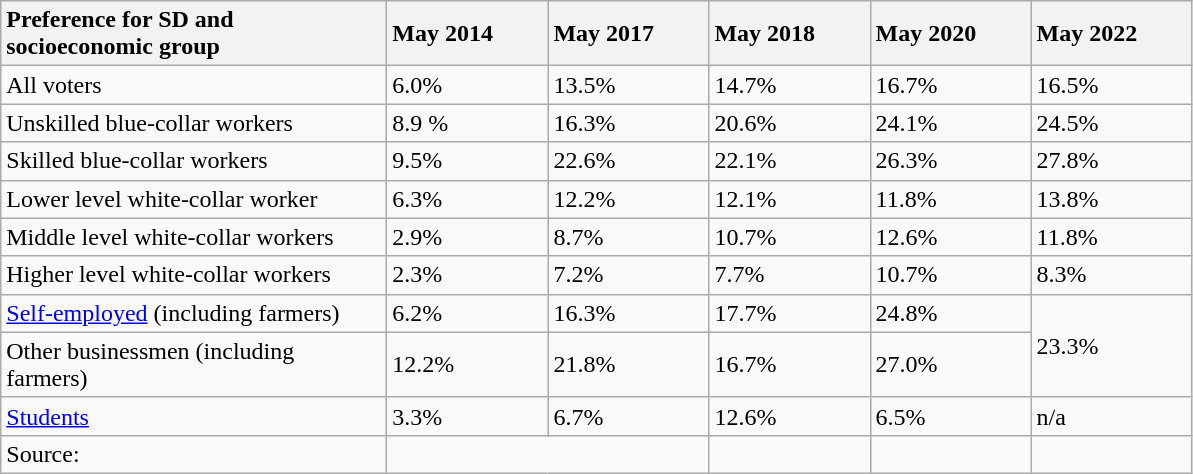<table class="wikitable">
<tr>
<th style="text-align:left; width:250px;">Preference for SD and socioeconomic group</th>
<th style="text-align:left; width:100px;">May 2014</th>
<th style="text-align:left; width:100px;">May 2017</th>
<th style="text-align:left; width:100px;">May 2018</th>
<th style="text-align:left; width:100px;">May 2020</th>
<th style="text-align:left; width:100px;">May 2022</th>
</tr>
<tr>
<td>All voters</td>
<td>6.0%</td>
<td>13.5%</td>
<td>14.7%</td>
<td>16.7%</td>
<td>16.5%</td>
</tr>
<tr>
<td>Unskilled blue-collar workers</td>
<td>8.9 %</td>
<td>16.3%</td>
<td>20.6%</td>
<td>24.1%</td>
<td>24.5%</td>
</tr>
<tr>
<td>Skilled blue-collar workers</td>
<td>9.5%</td>
<td>22.6%</td>
<td>22.1%</td>
<td>26.3%</td>
<td>27.8%</td>
</tr>
<tr>
<td>Lower level white-collar worker</td>
<td>6.3%</td>
<td>12.2%</td>
<td>12.1%</td>
<td>11.8%</td>
<td>13.8%</td>
</tr>
<tr>
<td>Middle level white-collar workers</td>
<td>2.9%</td>
<td>8.7%</td>
<td>10.7%</td>
<td>12.6%</td>
<td>11.8%</td>
</tr>
<tr>
<td>Higher level white-collar workers</td>
<td>2.3%</td>
<td>7.2%</td>
<td>7.7%</td>
<td>10.7%</td>
<td>8.3%</td>
</tr>
<tr>
<td><a href='#'>Self-employed</a> (including farmers)</td>
<td>6.2%</td>
<td>16.3%</td>
<td>17.7%</td>
<td>24.8%</td>
<td rowspan=2>23.3%</td>
</tr>
<tr>
<td>Other businessmen (including farmers)</td>
<td>12.2%</td>
<td>21.8%</td>
<td>16.7%</td>
<td>27.0%</td>
</tr>
<tr>
<td><a href='#'>Students</a></td>
<td>3.3%</td>
<td>6.7%</td>
<td>12.6%</td>
<td>6.5%</td>
<td>n/a</td>
</tr>
<tr>
<td>Source:</td>
<td colspan="2"></td>
<td></td>
<td></td>
<td></td>
</tr>
</table>
